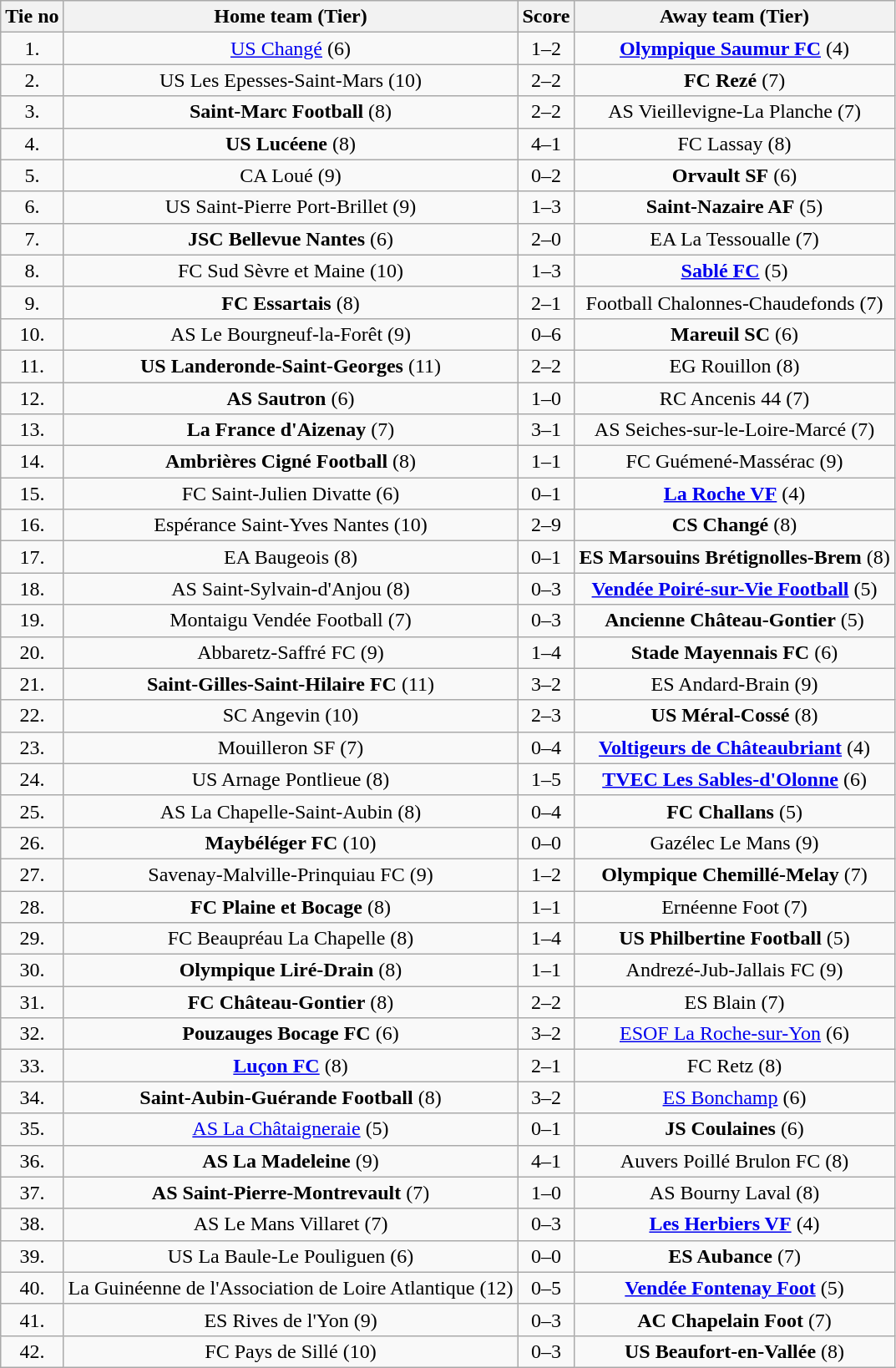<table class="wikitable" style="text-align: center">
<tr>
<th>Tie no</th>
<th>Home team (Tier)</th>
<th>Score</th>
<th>Away team (Tier)</th>
</tr>
<tr>
<td>1.</td>
<td><a href='#'>US Changé</a> (6)</td>
<td>1–2</td>
<td><strong><a href='#'>Olympique Saumur FC</a></strong> (4)</td>
</tr>
<tr>
<td>2.</td>
<td>US Les Epesses-Saint-Mars (10)</td>
<td>2–2 </td>
<td><strong>FC Rezé</strong> (7)</td>
</tr>
<tr>
<td>3.</td>
<td><strong>Saint-Marc Football</strong> (8)</td>
<td>2–2 </td>
<td>AS Vieillevigne-La Planche (7)</td>
</tr>
<tr>
<td>4.</td>
<td><strong>US Lucéene</strong> (8)</td>
<td>4–1</td>
<td>FC Lassay (8)</td>
</tr>
<tr>
<td>5.</td>
<td>CA Loué (9)</td>
<td>0–2</td>
<td><strong>Orvault SF</strong> (6)</td>
</tr>
<tr>
<td>6.</td>
<td>US Saint-Pierre Port-Brillet (9)</td>
<td>1–3</td>
<td><strong>Saint-Nazaire AF</strong> (5)</td>
</tr>
<tr>
<td>7.</td>
<td><strong>JSC Bellevue Nantes</strong> (6)</td>
<td>2–0</td>
<td>EA La Tessoualle (7)</td>
</tr>
<tr>
<td>8.</td>
<td>FC Sud Sèvre et Maine (10)</td>
<td>1–3</td>
<td><strong><a href='#'>Sablé FC</a></strong> (5)</td>
</tr>
<tr>
<td>9.</td>
<td><strong>FC Essartais</strong> (8)</td>
<td>2–1</td>
<td>Football Chalonnes-Chaudefonds (7)</td>
</tr>
<tr>
<td>10.</td>
<td>AS Le Bourgneuf-la-Forêt (9)</td>
<td>0–6</td>
<td><strong>Mareuil SC</strong> (6)</td>
</tr>
<tr>
<td>11.</td>
<td><strong>US Landeronde-Saint-Georges</strong> (11)</td>
<td>2–2 </td>
<td>EG Rouillon (8)</td>
</tr>
<tr>
<td>12.</td>
<td><strong>AS Sautron</strong> (6)</td>
<td>1–0</td>
<td>RC Ancenis 44 (7)</td>
</tr>
<tr>
<td>13.</td>
<td><strong>La France d'Aizenay</strong> (7)</td>
<td>3–1</td>
<td>AS Seiches-sur-le-Loire-Marcé (7)</td>
</tr>
<tr>
<td>14.</td>
<td><strong>Ambrières Cigné Football</strong> (8)</td>
<td>1–1 </td>
<td>FC Guémené-Massérac (9)</td>
</tr>
<tr>
<td>15.</td>
<td>FC Saint-Julien Divatte (6)</td>
<td>0–1</td>
<td><strong><a href='#'>La Roche VF</a></strong> (4)</td>
</tr>
<tr>
<td>16.</td>
<td>Espérance Saint-Yves Nantes (10)</td>
<td>2–9</td>
<td><strong>CS Changé</strong> (8)</td>
</tr>
<tr>
<td>17.</td>
<td>EA Baugeois (8)</td>
<td>0–1</td>
<td><strong>ES Marsouins Brétignolles-Brem</strong> (8)</td>
</tr>
<tr>
<td>18.</td>
<td>AS Saint-Sylvain-d'Anjou (8)</td>
<td>0–3</td>
<td><strong><a href='#'>Vendée Poiré-sur-Vie Football</a></strong> (5)</td>
</tr>
<tr>
<td>19.</td>
<td>Montaigu Vendée Football (7)</td>
<td>0–3</td>
<td><strong>Ancienne Château-Gontier</strong> (5)</td>
</tr>
<tr>
<td>20.</td>
<td>Abbaretz-Saffré FC (9)</td>
<td>1–4</td>
<td><strong>Stade Mayennais FC</strong> (6)</td>
</tr>
<tr>
<td>21.</td>
<td><strong>Saint-Gilles-Saint-Hilaire FC</strong> (11)</td>
<td>3–2</td>
<td>ES Andard-Brain (9)</td>
</tr>
<tr>
<td>22.</td>
<td>SC Angevin (10)</td>
<td>2–3</td>
<td><strong>US Méral-Cossé</strong> (8)</td>
</tr>
<tr>
<td>23.</td>
<td>Mouilleron SF (7)</td>
<td>0–4</td>
<td><strong><a href='#'>Voltigeurs de Châteaubriant</a></strong> (4)</td>
</tr>
<tr>
<td>24.</td>
<td>US Arnage Pontlieue (8)</td>
<td>1–5</td>
<td><strong><a href='#'>TVEC Les Sables-d'Olonne</a></strong> (6)</td>
</tr>
<tr>
<td>25.</td>
<td>AS La Chapelle-Saint-Aubin (8)</td>
<td>0–4</td>
<td><strong>FC Challans</strong> (5)</td>
</tr>
<tr>
<td>26.</td>
<td><strong>Maybéléger FC</strong> (10)</td>
<td>0–0 </td>
<td>Gazélec Le Mans (9)</td>
</tr>
<tr>
<td>27.</td>
<td>Savenay-Malville-Prinquiau FC (9)</td>
<td>1–2</td>
<td><strong>Olympique Chemillé-Melay</strong> (7)</td>
</tr>
<tr>
<td>28.</td>
<td><strong>FC Plaine et Bocage</strong> (8)</td>
<td>1–1 </td>
<td>Ernéenne Foot (7)</td>
</tr>
<tr>
<td>29.</td>
<td>FC Beaupréau La Chapelle (8)</td>
<td>1–4</td>
<td><strong>US Philbertine Football</strong> (5)</td>
</tr>
<tr>
<td>30.</td>
<td><strong>Olympique Liré-Drain</strong> (8)</td>
<td>1–1 </td>
<td>Andrezé-Jub-Jallais FC (9)</td>
</tr>
<tr>
<td>31.</td>
<td><strong>FC Château-Gontier</strong> (8)</td>
<td>2–2 </td>
<td>ES Blain (7)</td>
</tr>
<tr>
<td>32.</td>
<td><strong>Pouzauges Bocage FC</strong> (6)</td>
<td>3–2</td>
<td><a href='#'>ESOF La Roche-sur-Yon</a> (6)</td>
</tr>
<tr>
<td>33.</td>
<td><strong><a href='#'>Luçon FC</a></strong> (8)</td>
<td>2–1</td>
<td>FC Retz (8)</td>
</tr>
<tr>
<td>34.</td>
<td><strong>Saint-Aubin-Guérande Football</strong> (8)</td>
<td>3–2</td>
<td><a href='#'>ES Bonchamp</a> (6)</td>
</tr>
<tr>
<td>35.</td>
<td><a href='#'>AS La Châtaigneraie</a> (5)</td>
<td>0–1</td>
<td><strong>JS Coulaines</strong> (6)</td>
</tr>
<tr>
<td>36.</td>
<td><strong>AS La Madeleine</strong> (9)</td>
<td>4–1</td>
<td>Auvers Poillé Brulon FC (8)</td>
</tr>
<tr>
<td>37.</td>
<td><strong>AS Saint-Pierre-Montrevault</strong> (7)</td>
<td>1–0</td>
<td>AS Bourny Laval (8)</td>
</tr>
<tr>
<td>38.</td>
<td>AS Le Mans Villaret (7)</td>
<td>0–3</td>
<td><strong><a href='#'>Les Herbiers VF</a></strong> (4)</td>
</tr>
<tr>
<td>39.</td>
<td>US La Baule-Le Pouliguen (6)</td>
<td>0–0 </td>
<td><strong>ES Aubance</strong> (7)</td>
</tr>
<tr>
<td>40.</td>
<td>La Guinéenne de l'Association de Loire Atlantique (12)</td>
<td>0–5</td>
<td><strong><a href='#'>Vendée Fontenay Foot</a></strong> (5)</td>
</tr>
<tr>
<td>41.</td>
<td>ES Rives de l'Yon (9)</td>
<td>0–3</td>
<td><strong>AC Chapelain Foot</strong> (7)</td>
</tr>
<tr>
<td>42.</td>
<td>FC Pays de Sillé (10)</td>
<td>0–3</td>
<td><strong>US Beaufort-en-Vallée</strong> (8)</td>
</tr>
</table>
